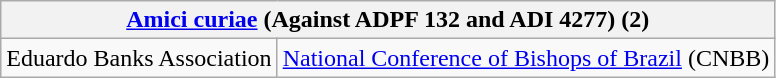<table class="wikitable">
<tr>
<th colspan="2" style="text-align: center;"><a href='#'>Amici curiae</a> (Against ADPF 132 and ADI 4277) (2)</th>
</tr>
<tr>
<td align="left">Eduardo Banks Association</td>
<td align="left"><a href='#'>National Conference of Bishops of Brazil</a> (CNBB)</td>
</tr>
</table>
